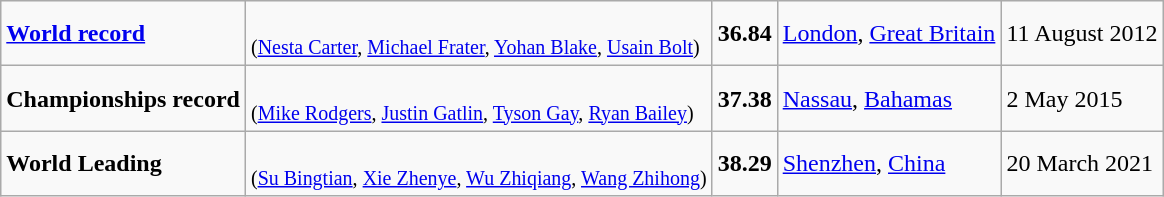<table class="wikitable">
<tr>
<td><strong><a href='#'>World record</a></strong></td>
<td><br><small>(<a href='#'>Nesta Carter</a>, <a href='#'>Michael Frater</a>, <a href='#'>Yohan Blake</a>, <a href='#'>Usain Bolt</a>)</small></td>
<td><strong>36.84</strong></td>
<td> <a href='#'>London</a>, <a href='#'>Great Britain</a></td>
<td>11 August 2012</td>
</tr>
<tr>
<td><strong>Championships record</strong></td>
<td><br><small>(<a href='#'>Mike Rodgers</a>, <a href='#'>Justin Gatlin</a>, <a href='#'>Tyson Gay</a>, <a href='#'>Ryan Bailey</a>)</small></td>
<td><strong>37.38</strong></td>
<td> <a href='#'>Nassau</a>, <a href='#'>Bahamas</a></td>
<td>2 May 2015</td>
</tr>
<tr>
<td><strong>World Leading</strong></td>
<td> <br><small>(<a href='#'>Su Bingtian</a>, <a href='#'>Xie Zhenye</a>, <a href='#'>Wu Zhiqiang</a>, <a href='#'>Wang Zhihong</a>)</small></td>
<td><strong>38.29</strong></td>
<td> <a href='#'>Shenzhen</a>, <a href='#'>China</a></td>
<td>20 March 2021</td>
</tr>
</table>
